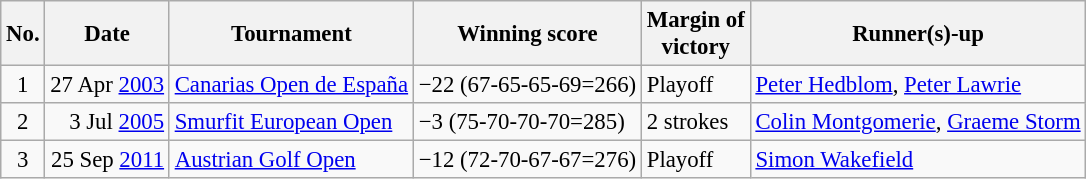<table class="wikitable" style="font-size:95%;">
<tr>
<th>No.</th>
<th>Date</th>
<th>Tournament</th>
<th>Winning score</th>
<th>Margin of<br>victory</th>
<th>Runner(s)-up</th>
</tr>
<tr>
<td align=center>1</td>
<td align=right>27 Apr <a href='#'>2003</a></td>
<td><a href='#'>Canarias Open de España</a></td>
<td>−22 (67-65-65-69=266)</td>
<td>Playoff</td>
<td> <a href='#'>Peter Hedblom</a>,  <a href='#'>Peter Lawrie</a></td>
</tr>
<tr>
<td align=center>2</td>
<td align=right>3 Jul <a href='#'>2005</a></td>
<td><a href='#'>Smurfit European Open</a></td>
<td>−3 (75-70-70-70=285)</td>
<td>2 strokes</td>
<td> <a href='#'>Colin Montgomerie</a>,  <a href='#'>Graeme Storm</a></td>
</tr>
<tr>
<td align=center>3</td>
<td align=right>25 Sep <a href='#'>2011</a></td>
<td><a href='#'>Austrian Golf Open</a></td>
<td>−12 (72-70-67-67=276)</td>
<td>Playoff</td>
<td> <a href='#'>Simon Wakefield</a></td>
</tr>
</table>
